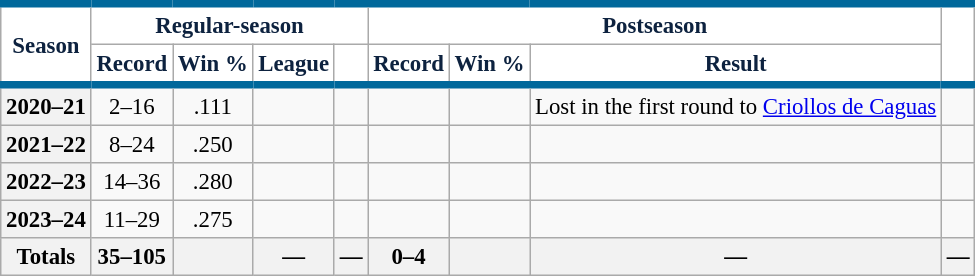<table class="wikitable sortable plainrowheaders" style="font-size: 95%; text-align:center;">
<tr>
<th rowspan="2" scope="col" style="background-color:#ffffff; border-top:#00689b 5px solid; border-bottom:#00689b 5px solid; color:#0D223F">Season</th>
<th colspan="4" scope="col" style="background-color:#ffffff; border-top:#00689b 5px solid; color:#0D223F">Regular-season</th>
<th colspan="3" scope="col" style="background-color:#ffffff; border-top:#00689b 5px solid; color:#0D223F">Postseason</th>
<th class="unsortable" rowspan="2" scope="col" style="background-color:#ffffff; border-top:#00689b 5px solid; border-bottom:#00689b 5px solid; color:#0D223F"></th>
</tr>
<tr>
<th scope="col" style="background-color:#ffffff; border-bottom:#00689b 5px solid; color:#0D223F">Record</th>
<th scope="col" style="background-color:#ffffff; border-bottom:#00689b 5px solid; color:#0D223F">Win %</th>
<th scope="col" style="background-color:#ffffff; border-bottom:#00689b 5px solid; color:#0D223F">League</th>
<th scope="col" style="background-color:#ffffff; border-bottom:#00689b 5px solid; color:#0D223F"></th>
<th scope="col" style="background-color:#ffffff; border-bottom:#00689b 5px solid; color:#0D223F">Record</th>
<th scope="col" style="background-color:#ffffff; border-bottom:#00689b 5px solid; color:#0D223F">Win %</th>
<th class="unsortable" scope="col" style="background-color:#ffffff; border-bottom:#00689b 5px solid; color:#0D223F">Result</th>
</tr>
<tr>
<th scope="row" style="text-align:center">2020–21</th>
<td>2–16</td>
<td>.111</td>
<td></td>
<td></td>
<td></td>
<td></td>
<td>Lost in the first round to <a href='#'>Criollos de Caguas</a></td>
<td></td>
</tr>
<tr>
<th scope="row" style="text-align:center">2021–22</th>
<td>8–24</td>
<td>.250</td>
<td></td>
<td></td>
<td></td>
<td></td>
<td></td>
<td></td>
</tr>
<tr>
<th scope="row" style="text-align:center">2022–23</th>
<td>14–36</td>
<td>.280</td>
<td></td>
<td></td>
<td></td>
<td></td>
<td></td>
<td></td>
</tr>
<tr>
<th scope="row" style="text-align:center">2023–24</th>
<td>11–29</td>
<td>.275</td>
<td></td>
<td></td>
<td></td>
<td></td>
<td></td>
<td></td>
</tr>
<tr class="sortbottom">
<th scope="row" style="text-align:center"><strong>Totals</strong></th>
<th>35–105</th>
<th></th>
<th>—</th>
<th>—</th>
<th>0–4</th>
<th></th>
<th>—</th>
<th>—</th>
</tr>
</table>
